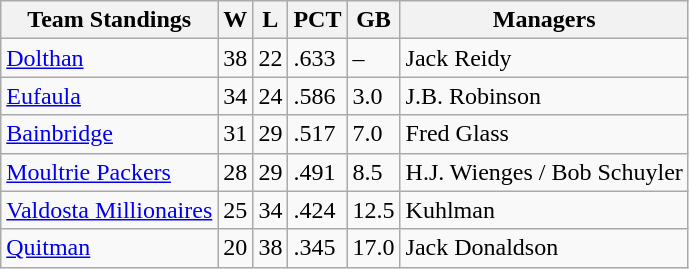<table class="wikitable">
<tr>
<th>Team Standings</th>
<th>W</th>
<th>L</th>
<th>PCT</th>
<th>GB</th>
<th>Managers</th>
</tr>
<tr>
<td><a href='#'>Dolthan</a></td>
<td>38</td>
<td>22</td>
<td>.633</td>
<td>–</td>
<td>Jack Reidy</td>
</tr>
<tr>
<td><a href='#'>Eufaula</a></td>
<td>34</td>
<td>24</td>
<td>.586</td>
<td>3.0</td>
<td>J.B. Robinson</td>
</tr>
<tr>
<td><a href='#'>Bainbridge</a></td>
<td>31</td>
<td>29</td>
<td>.517</td>
<td>7.0</td>
<td>Fred Glass</td>
</tr>
<tr>
<td><a href='#'>Moultrie Packers</a></td>
<td>28</td>
<td>29</td>
<td>.491</td>
<td>8.5</td>
<td>H.J. Wienges / Bob Schuyler</td>
</tr>
<tr>
<td><a href='#'>Valdosta Millionaires</a></td>
<td>25</td>
<td>34</td>
<td>.424</td>
<td>12.5</td>
<td>Kuhlman</td>
</tr>
<tr>
<td><a href='#'>Quitman</a></td>
<td>20</td>
<td>38</td>
<td>.345</td>
<td>17.0</td>
<td>Jack Donaldson</td>
</tr>
</table>
